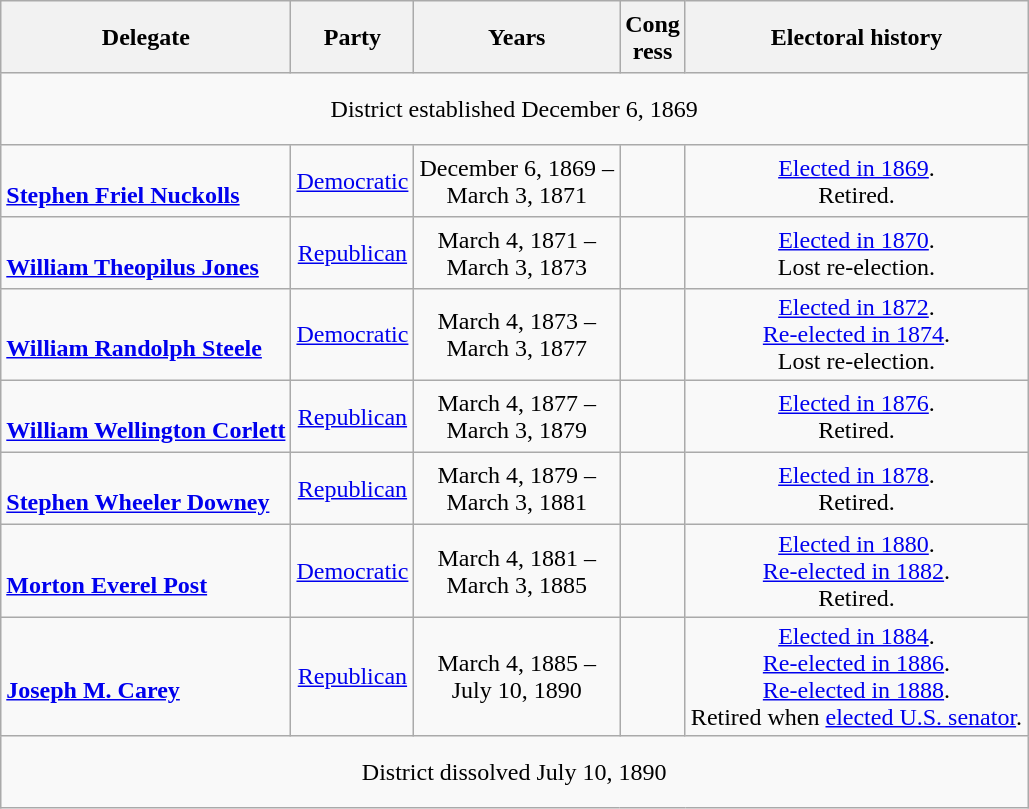<table class=wikitable style="text-align:center">
<tr style="height:3em">
<th>Delegate<br></th>
<th>Party</th>
<th>Years</th>
<th>Cong<br>ress</th>
<th>Electoral history</th>
</tr>
<tr style="height:3em">
<td colspan=5>District established December 6, 1869</td>
</tr>
<tr style="height:3em">
<td align=left><br><strong><a href='#'>Stephen Friel Nuckolls</a></strong><br></td>
<td><a href='#'>Democratic</a></td>
<td nowrap>December 6, 1869 –<br>March 3, 1871</td>
<td></td>
<td><a href='#'>Elected in 1869</a>.<br>Retired.</td>
</tr>
<tr style="height:3em">
<td align=left><br><strong><a href='#'>William Theopilus Jones</a></strong><br></td>
<td><a href='#'>Republican</a></td>
<td nowrap>March 4, 1871 –<br>March 3, 1873</td>
<td></td>
<td><a href='#'>Elected in 1870</a>.<br>Lost re-election.</td>
</tr>
<tr style="height:3em">
<td align=left><br><strong><a href='#'>William Randolph Steele</a></strong><br></td>
<td><a href='#'>Democratic</a></td>
<td nowrap>March 4, 1873 –<br>March 3, 1877</td>
<td></td>
<td><a href='#'>Elected in 1872</a>.<br><a href='#'>Re-elected in 1874</a>.<br>Lost re-election.</td>
</tr>
<tr style="height:3em">
<td align=left><br><strong><a href='#'>William Wellington Corlett</a></strong><br></td>
<td><a href='#'>Republican</a></td>
<td nowrap>March 4, 1877 –<br>March 3, 1879</td>
<td></td>
<td><a href='#'>Elected in 1876</a>.<br>Retired.</td>
</tr>
<tr style="height:3em">
<td align=left><br><strong><a href='#'>Stephen Wheeler Downey</a></strong><br></td>
<td><a href='#'>Republican</a></td>
<td nowrap>March 4, 1879 –<br>March 3, 1881</td>
<td></td>
<td><a href='#'>Elected in 1878</a>.<br>Retired.</td>
</tr>
<tr style="height:3em">
<td align=left><br><strong><a href='#'>Morton Everel Post</a></strong><br></td>
<td><a href='#'>Democratic</a></td>
<td nowrap>March 4, 1881 –<br>March 3, 1885</td>
<td></td>
<td><a href='#'>Elected in 1880</a>.<br><a href='#'>Re-elected in 1882</a>.<br>Retired.</td>
</tr>
<tr style="height:3em">
<td align=left><br><strong><a href='#'>Joseph M. Carey</a></strong><br></td>
<td><a href='#'>Republican</a></td>
<td nowrap>March 4, 1885 –<br>July 10, 1890</td>
<td></td>
<td><a href='#'>Elected in 1884</a>.<br><a href='#'>Re-elected in 1886</a>.<br><a href='#'>Re-elected in 1888</a>.<br>Retired when <a href='#'>elected U.S. senator</a>.</td>
</tr>
<tr style="height:3em">
<td colspan=5>District dissolved July 10, 1890</td>
</tr>
</table>
